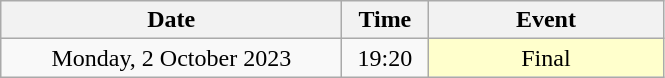<table class = "wikitable" style="text-align:center;">
<tr>
<th width=220>Date</th>
<th width=50>Time</th>
<th width=150>Event</th>
</tr>
<tr>
<td>Monday, 2 October 2023</td>
<td>19:20</td>
<td bgcolor=ffffcc>Final</td>
</tr>
</table>
